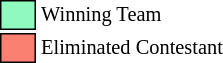<table class="toccolours" style="font-size: 85%; white-space: nowrap">
<tr>
<td style="background:#90F9C0; border: 1px solid black;">      </td>
<td>Winning Team</td>
</tr>
<tr>
<td style="background:salmon; border: 1px solid black;">      </td>
<td>Eliminated Contestant</td>
</tr>
</table>
